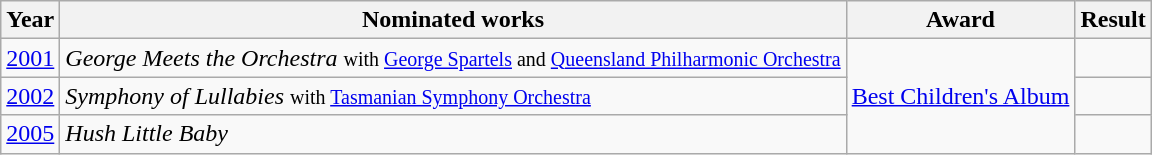<table class="wikitable">
<tr>
<th>Year</th>
<th>Nominated works</th>
<th>Award</th>
<th>Result</th>
</tr>
<tr>
<td><a href='#'>2001</a></td>
<td><em>George Meets the Orchestra</em> <small>with <a href='#'>George Spartels</a> and <a href='#'>Queensland Philharmonic Orchestra</a></small></td>
<td rowspan="3"><a href='#'>Best Children's Album</a></td>
<td></td>
</tr>
<tr>
<td><a href='#'>2002</a></td>
<td><em>Symphony of Lullabies</em> <small>with <a href='#'>Tasmanian Symphony Orchestra</a></small></td>
<td></td>
</tr>
<tr>
<td><a href='#'>2005</a></td>
<td><em>Hush Little Baby</em></td>
<td></td>
</tr>
</table>
